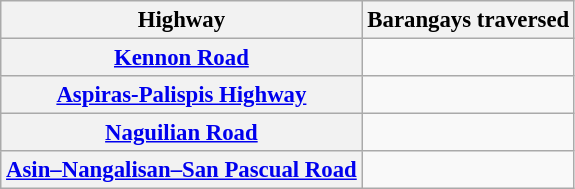<table class="wikitable plainrowheaders" style="font-size:95%;">
<tr>
<th scope="col">Highway</th>
<th scope="col">Barangays traversed<br></th>
</tr>
<tr>
<th scope="row"><a href='#'>Kennon Road</a></th>
<td></td>
</tr>
<tr>
<th scope="row"><a href='#'>Aspiras-Palispis Highway</a></th>
<td></td>
</tr>
<tr>
<th scope="row"><a href='#'>Naguilian Road</a></th>
<td></td>
</tr>
<tr>
<th scope="row"><a href='#'>Asin–Nangalisan–San Pascual Road</a></th>
<td></td>
</tr>
</table>
